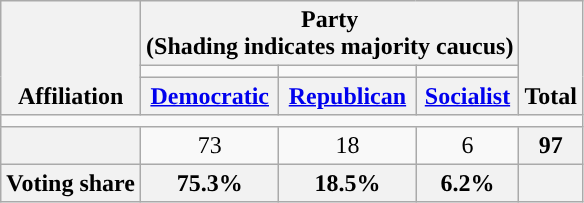<table class=wikitable style="text-align:center">
<tr style="vertical-align:bottom;">
<th rowspan=3>Affiliation</th>
<th colspan=3>Party <div>(Shading indicates majority caucus)</div></th>
<th rowspan=3>Total</th>
</tr>
<tr style="height:5px">
<td style="background-color:"></td>
<td style="background-color:"></td>
<td style="background-color:"></td>
</tr>
<tr>
<th><a href='#'>Democratic</a></th>
<th><a href='#'>Republican</a></th>
<th><a href='#'>Socialist</a></th>
</tr>
<tr>
<td colspan=5></td>
</tr>
<tr>
<th nowrap style="font-size:80%"></th>
<td>73</td>
<td>18</td>
<td>6</td>
<th>97</th>
</tr>
<tr>
<th>Voting share</th>
<th>75.3%</th>
<th>18.5%</th>
<th>6.2%</th>
<th colspan=3></th>
</tr>
</table>
